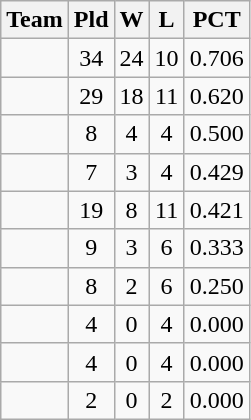<table class="sortable wikitable" style="text-align:center;">
<tr>
<th>Team</th>
<th>Pld</th>
<th>W</th>
<th>L</th>
<th>PCT</th>
</tr>
<tr>
<td align=left></td>
<td>34</td>
<td>24</td>
<td>10</td>
<td>0.706</td>
</tr>
<tr>
<td align=left></td>
<td>29</td>
<td>18</td>
<td>11</td>
<td>0.620</td>
</tr>
<tr>
<td align=left></td>
<td>8</td>
<td>4</td>
<td>4</td>
<td>0.500</td>
</tr>
<tr>
<td align=left></td>
<td>7</td>
<td>3</td>
<td>4</td>
<td>0.429</td>
</tr>
<tr>
<td align=left></td>
<td>19</td>
<td>8</td>
<td>11</td>
<td>0.421</td>
</tr>
<tr>
<td align=left></td>
<td>9</td>
<td>3</td>
<td>6</td>
<td>0.333</td>
</tr>
<tr>
<td align=left></td>
<td>8</td>
<td>2</td>
<td>6</td>
<td>0.250</td>
</tr>
<tr>
<td align=left></td>
<td>4</td>
<td>0</td>
<td>4</td>
<td>0.000</td>
</tr>
<tr>
<td align=left></td>
<td>4</td>
<td>0</td>
<td>4</td>
<td>0.000</td>
</tr>
<tr>
<td align=left></td>
<td>2</td>
<td>0</td>
<td>2</td>
<td>0.000</td>
</tr>
</table>
